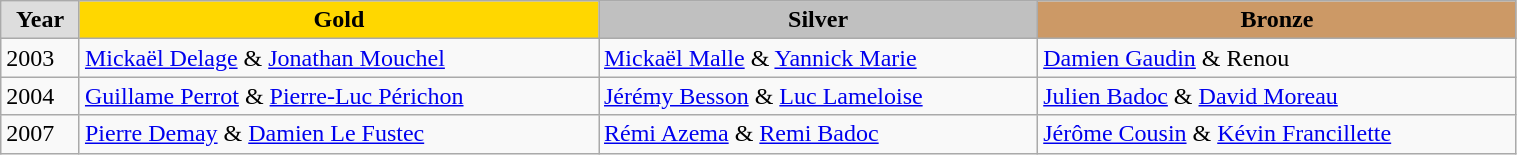<table class="wikitable" style="width: 80%; text-align:left;">
<tr>
<td style="background:#DDDDDD; font-weight:bold; text-align:center;">Year</td>
<td style="background:gold; font-weight:bold; text-align:center;">Gold</td>
<td style="background:silver; font-weight:bold; text-align:center;">Silver</td>
<td style="background:#cc9966; font-weight:bold; text-align:center;">Bronze</td>
</tr>
<tr>
<td>2003</td>
<td><a href='#'>Mickaël Delage</a> & <a href='#'>Jonathan Mouchel</a></td>
<td><a href='#'>Mickaël Malle</a> & <a href='#'>Yannick Marie</a></td>
<td><a href='#'>Damien Gaudin</a> & Renou</td>
</tr>
<tr>
<td>2004</td>
<td><a href='#'>Guillame Perrot</a> & <a href='#'>Pierre-Luc Périchon</a></td>
<td><a href='#'>Jérémy Besson</a> & <a href='#'>Luc Lameloise</a></td>
<td><a href='#'>Julien Badoc</a> & <a href='#'>David Moreau</a></td>
</tr>
<tr>
<td>2007</td>
<td><a href='#'>Pierre Demay</a> & <a href='#'>Damien Le Fustec</a></td>
<td><a href='#'>Rémi Azema</a> & <a href='#'>Remi Badoc</a></td>
<td><a href='#'>Jérôme Cousin</a> & <a href='#'>Kévin Francillette</a></td>
</tr>
</table>
